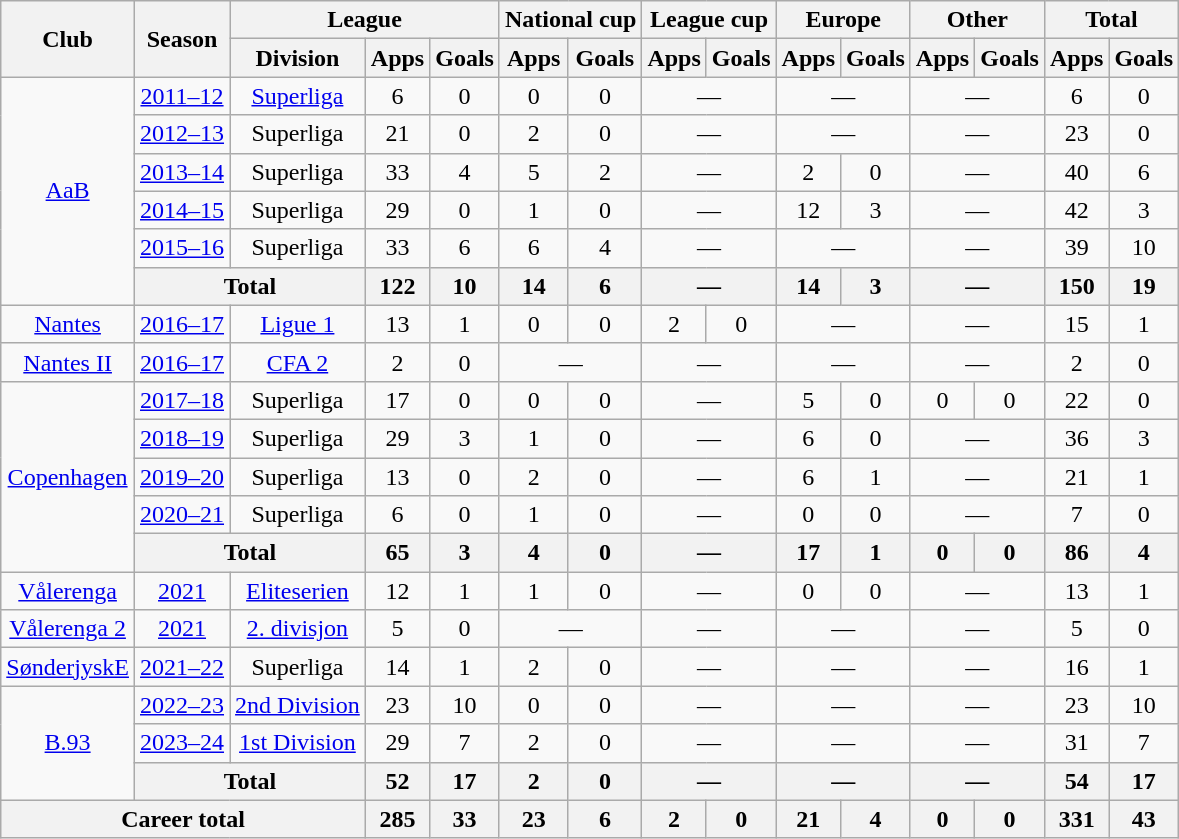<table class="wikitable" style="text-align:center">
<tr>
<th rowspan="2">Club</th>
<th rowspan="2">Season</th>
<th colspan="3">League</th>
<th colspan="2">National cup</th>
<th colspan="2">League cup</th>
<th colspan="2">Europe</th>
<th colspan="2">Other</th>
<th colspan="2">Total</th>
</tr>
<tr>
<th>Division</th>
<th>Apps</th>
<th>Goals</th>
<th>Apps</th>
<th>Goals</th>
<th>Apps</th>
<th>Goals</th>
<th>Apps</th>
<th>Goals</th>
<th>Apps</th>
<th>Goals</th>
<th>Apps</th>
<th>Goals</th>
</tr>
<tr>
<td rowspan="6"><a href='#'>AaB</a></td>
<td><a href='#'>2011–12</a></td>
<td><a href='#'>Superliga</a></td>
<td>6</td>
<td>0</td>
<td>0</td>
<td>0</td>
<td colspan="2">—</td>
<td colspan="2">—</td>
<td colspan="2">—</td>
<td>6</td>
<td>0</td>
</tr>
<tr>
<td><a href='#'>2012–13</a></td>
<td>Superliga</td>
<td>21</td>
<td>0</td>
<td>2</td>
<td>0</td>
<td colspan="2">—</td>
<td colspan="2">—</td>
<td colspan="2">—</td>
<td>23</td>
<td>0</td>
</tr>
<tr>
<td><a href='#'>2013–14</a></td>
<td>Superliga</td>
<td>33</td>
<td>4</td>
<td>5</td>
<td>2</td>
<td colspan="2">—</td>
<td>2</td>
<td>0</td>
<td colspan="2">—</td>
<td>40</td>
<td>6</td>
</tr>
<tr>
<td><a href='#'>2014–15</a></td>
<td>Superliga</td>
<td>29</td>
<td>0</td>
<td>1</td>
<td>0</td>
<td colspan="2">—</td>
<td>12</td>
<td>3</td>
<td colspan="2">—</td>
<td>42</td>
<td>3</td>
</tr>
<tr>
<td><a href='#'>2015–16</a></td>
<td>Superliga</td>
<td>33</td>
<td>6</td>
<td>6</td>
<td>4</td>
<td colspan="2">—</td>
<td colspan="2">—</td>
<td colspan="2">—</td>
<td>39</td>
<td>10</td>
</tr>
<tr>
<th colspan="2">Total</th>
<th>122</th>
<th>10</th>
<th>14</th>
<th>6</th>
<th colspan="2">—</th>
<th>14</th>
<th>3</th>
<th colspan="2">—</th>
<th>150</th>
<th>19</th>
</tr>
<tr>
<td><a href='#'>Nantes</a></td>
<td><a href='#'>2016–17</a></td>
<td><a href='#'>Ligue 1</a></td>
<td>13</td>
<td>1</td>
<td>0</td>
<td>0</td>
<td>2</td>
<td>0</td>
<td colspan="2">—</td>
<td colspan="2">—</td>
<td>15</td>
<td>1</td>
</tr>
<tr>
<td><a href='#'>Nantes II</a></td>
<td><a href='#'>2016–17</a></td>
<td><a href='#'>CFA 2</a></td>
<td>2</td>
<td>0</td>
<td colspan="2">—</td>
<td colspan="2">—</td>
<td colspan="2">—</td>
<td colspan="2">—</td>
<td>2</td>
<td>0</td>
</tr>
<tr>
<td rowspan="5"><a href='#'>Copenhagen</a></td>
<td><a href='#'>2017–18</a></td>
<td>Superliga</td>
<td>17</td>
<td>0</td>
<td>0</td>
<td>0</td>
<td colspan="2">—</td>
<td>5</td>
<td>0</td>
<td>0</td>
<td>0</td>
<td>22</td>
<td>0</td>
</tr>
<tr>
<td><a href='#'>2018–19</a></td>
<td>Superliga</td>
<td>29</td>
<td>3</td>
<td>1</td>
<td>0</td>
<td colspan="2">—</td>
<td>6</td>
<td>0</td>
<td colspan="2">—</td>
<td>36</td>
<td>3</td>
</tr>
<tr>
<td><a href='#'>2019–20</a></td>
<td>Superliga</td>
<td>13</td>
<td>0</td>
<td>2</td>
<td>0</td>
<td colspan="2">—</td>
<td>6</td>
<td>1</td>
<td colspan="2">—</td>
<td>21</td>
<td>1</td>
</tr>
<tr>
<td><a href='#'>2020–21</a></td>
<td>Superliga</td>
<td>6</td>
<td>0</td>
<td>1</td>
<td>0</td>
<td colspan="2">—</td>
<td>0</td>
<td>0</td>
<td colspan="2">—</td>
<td>7</td>
<td>0</td>
</tr>
<tr>
<th colspan="2">Total</th>
<th>65</th>
<th>3</th>
<th>4</th>
<th>0</th>
<th colspan="2">—</th>
<th>17</th>
<th>1</th>
<th>0</th>
<th>0</th>
<th>86</th>
<th>4</th>
</tr>
<tr>
<td><a href='#'>Vålerenga</a></td>
<td><a href='#'>2021</a></td>
<td><a href='#'>Eliteserien</a></td>
<td>12</td>
<td>1</td>
<td>1</td>
<td>0</td>
<td colspan="2">—</td>
<td>0</td>
<td>0</td>
<td colspan="2">—</td>
<td>13</td>
<td>1</td>
</tr>
<tr>
<td><a href='#'>Vålerenga 2</a></td>
<td><a href='#'>2021</a></td>
<td><a href='#'>2. divisjon</a></td>
<td>5</td>
<td>0</td>
<td colspan="2">—</td>
<td colspan="2">—</td>
<td colspan="2">—</td>
<td colspan="2">—</td>
<td>5</td>
<td>0</td>
</tr>
<tr>
<td><a href='#'>SønderjyskE</a></td>
<td><a href='#'>2021–22</a></td>
<td>Superliga</td>
<td>14</td>
<td>1</td>
<td>2</td>
<td>0</td>
<td colspan="2">—</td>
<td colspan="2">—</td>
<td colspan="2">—</td>
<td>16</td>
<td>1</td>
</tr>
<tr>
<td rowspan="3"><a href='#'>B.93</a></td>
<td><a href='#'>2022–23</a></td>
<td><a href='#'>2nd Division</a></td>
<td>23</td>
<td>10</td>
<td>0</td>
<td>0</td>
<td colspan="2">—</td>
<td colspan="2">—</td>
<td colspan="2">—</td>
<td>23</td>
<td>10</td>
</tr>
<tr>
<td><a href='#'>2023–24</a></td>
<td><a href='#'>1st Division</a></td>
<td>29</td>
<td>7</td>
<td>2</td>
<td>0</td>
<td colspan="2">—</td>
<td colspan="2">—</td>
<td colspan="2">—</td>
<td>31</td>
<td>7</td>
</tr>
<tr>
<th colspan="2">Total</th>
<th>52</th>
<th>17</th>
<th>2</th>
<th>0</th>
<th colspan="2">—</th>
<th colspan="2">—</th>
<th colspan="2">—</th>
<th>54</th>
<th>17</th>
</tr>
<tr>
<th colspan="3">Career total</th>
<th>285</th>
<th>33</th>
<th>23</th>
<th>6</th>
<th>2</th>
<th>0</th>
<th>21</th>
<th>4</th>
<th>0</th>
<th>0</th>
<th>331</th>
<th>43</th>
</tr>
</table>
